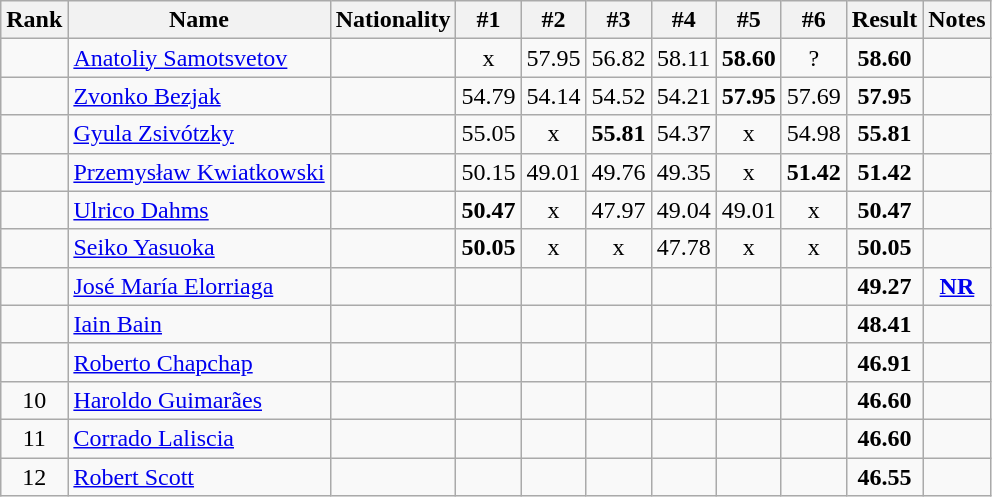<table class="wikitable sortable" style="text-align:center">
<tr>
<th>Rank</th>
<th>Name</th>
<th>Nationality</th>
<th>#1</th>
<th>#2</th>
<th>#3</th>
<th>#4</th>
<th>#5</th>
<th>#6</th>
<th>Result</th>
<th>Notes</th>
</tr>
<tr>
<td></td>
<td align=left><a href='#'>Anatoliy Samotsvetov</a></td>
<td align=left></td>
<td>x</td>
<td>57.95</td>
<td>56.82</td>
<td>58.11</td>
<td><strong>58.60</strong></td>
<td>?</td>
<td><strong>58.60</strong></td>
<td></td>
</tr>
<tr>
<td></td>
<td align=left><a href='#'>Zvonko Bezjak</a></td>
<td align=left></td>
<td>54.79</td>
<td>54.14</td>
<td>54.52</td>
<td>54.21</td>
<td><strong>57.95</strong></td>
<td>57.69</td>
<td><strong>57.95</strong></td>
<td></td>
</tr>
<tr>
<td></td>
<td align=left><a href='#'>Gyula Zsivótzky</a></td>
<td align=left></td>
<td>55.05</td>
<td>x</td>
<td><strong>55.81</strong></td>
<td>54.37</td>
<td>x</td>
<td>54.98</td>
<td><strong>55.81</strong></td>
<td></td>
</tr>
<tr>
<td></td>
<td align=left><a href='#'>Przemysław Kwiatkowski</a></td>
<td align=left></td>
<td>50.15</td>
<td>49.01</td>
<td>49.76</td>
<td>49.35</td>
<td>x</td>
<td><strong>51.42</strong></td>
<td><strong>51.42</strong></td>
<td></td>
</tr>
<tr>
<td></td>
<td align=left><a href='#'>Ulrico Dahms</a></td>
<td align=left></td>
<td><strong>50.47</strong></td>
<td>x</td>
<td>47.97</td>
<td>49.04</td>
<td>49.01</td>
<td>x</td>
<td><strong>50.47</strong></td>
<td></td>
</tr>
<tr>
<td></td>
<td align=left><a href='#'>Seiko Yasuoka</a></td>
<td align=left></td>
<td><strong>50.05</strong></td>
<td>x</td>
<td>x</td>
<td>47.78</td>
<td>x</td>
<td>x</td>
<td><strong>50.05</strong></td>
<td></td>
</tr>
<tr>
<td></td>
<td align=left><a href='#'>José María Elorriaga</a></td>
<td align=left></td>
<td></td>
<td></td>
<td></td>
<td></td>
<td></td>
<td></td>
<td><strong>49.27</strong></td>
<td><strong><a href='#'>NR</a></strong></td>
</tr>
<tr>
<td></td>
<td align=left><a href='#'>Iain Bain</a></td>
<td align=left></td>
<td></td>
<td></td>
<td></td>
<td></td>
<td></td>
<td></td>
<td><strong>48.41</strong></td>
<td></td>
</tr>
<tr>
<td></td>
<td align=left><a href='#'>Roberto Chapchap</a></td>
<td align=left></td>
<td></td>
<td></td>
<td></td>
<td></td>
<td></td>
<td></td>
<td><strong>46.91</strong></td>
<td></td>
</tr>
<tr>
<td>10</td>
<td align=left><a href='#'>Haroldo Guimarães</a></td>
<td align=left></td>
<td></td>
<td></td>
<td></td>
<td></td>
<td></td>
<td></td>
<td><strong>46.60</strong></td>
<td></td>
</tr>
<tr>
<td>11</td>
<td align=left><a href='#'>Corrado Laliscia</a></td>
<td align=left></td>
<td></td>
<td></td>
<td></td>
<td></td>
<td></td>
<td></td>
<td><strong>46.60</strong></td>
<td></td>
</tr>
<tr>
<td>12</td>
<td align=left><a href='#'>Robert Scott</a></td>
<td align=left></td>
<td></td>
<td></td>
<td></td>
<td></td>
<td></td>
<td></td>
<td><strong>46.55</strong></td>
<td></td>
</tr>
</table>
